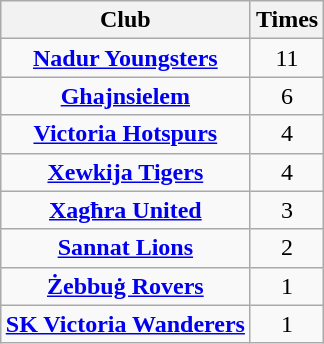<table class="wikitable" style="text-align: center; margin: 0 auto;">
<tr>
<th>Club</th>
<th>Times</th>
</tr>
<tr>
<td><strong><a href='#'>Nadur Youngsters</a></strong></td>
<td>11</td>
</tr>
<tr>
<td><strong><a href='#'>Ghajnsielem</a></strong></td>
<td>6</td>
</tr>
<tr>
<td><strong><a href='#'>Victoria Hotspurs</a></strong></td>
<td>4</td>
</tr>
<tr>
<td><strong><a href='#'>Xewkija Tigers</a></strong></td>
<td>4</td>
</tr>
<tr>
<td><strong><a href='#'>Xagħra United</a></strong></td>
<td>3</td>
</tr>
<tr>
<td><strong><a href='#'>Sannat Lions</a></strong></td>
<td>2</td>
</tr>
<tr>
<td><strong><a href='#'>Żebbuġ Rovers</a></strong></td>
<td>1</td>
</tr>
<tr>
<td><strong><a href='#'>SK Victoria Wanderers</a></strong></td>
<td>1</td>
</tr>
</table>
